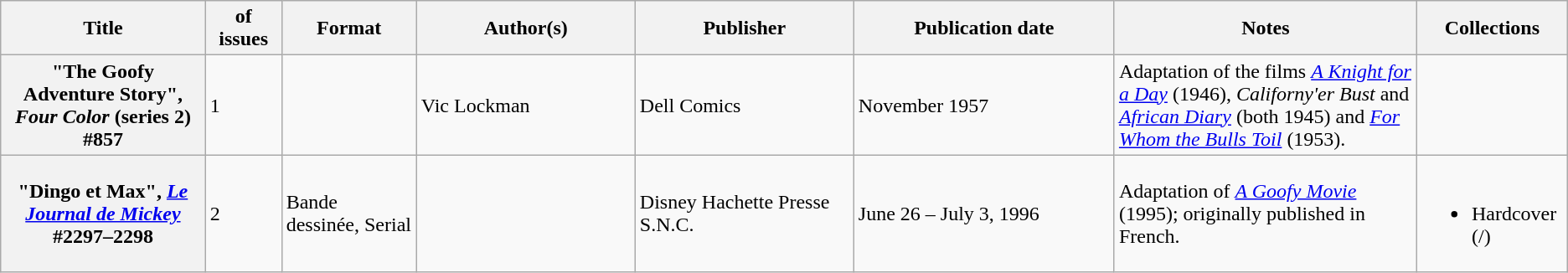<table class="wikitable">
<tr>
<th>Title</th>
<th style="width:40pt"> of issues</th>
<th style="width:75pt">Format</th>
<th style="width:125pt">Author(s)</th>
<th style="width:125pt">Publisher</th>
<th style="width:150pt">Publication date</th>
<th style="width:175pt">Notes</th>
<th>Collections</th>
</tr>
<tr>
<th>"The Goofy Adventure Story", <em>Four Color</em> (series 2) #857</th>
<td>1</td>
<td></td>
<td>Vic Lockman</td>
<td>Dell Comics</td>
<td>November 1957</td>
<td>Adaptation of the films <em><a href='#'>A Knight for a Day</a></em> (1946), <em>Californy'er Bust</em> and <em><a href='#'>African Diary</a></em> (both 1945) and <em><a href='#'>For Whom the Bulls Toil</a></em> (1953).</td>
<td></td>
</tr>
<tr>
<th>"Dingo et Max", <em><a href='#'>Le Journal de Mickey</a></em> #2297–2298</th>
<td>2</td>
<td>Bande dessinée, Serial</td>
<td></td>
<td>Disney Hachette Presse S.N.C.</td>
<td>June 26 – July 3, 1996</td>
<td>Adaptation of <em><a href='#'>A Goofy Movie</a></em> (1995); originally published in French.</td>
<td><br><ul><li>Hardcover (/)</li></ul></td>
</tr>
</table>
